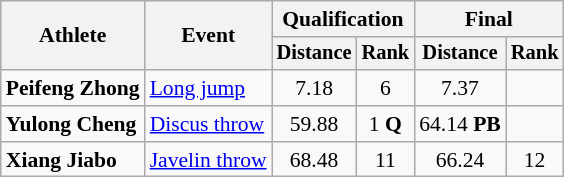<table class="wikitable" style="font-size:90%">
<tr>
<th rowspan=2>Athlete</th>
<th rowspan=2>Event</th>
<th colspan=2>Qualification</th>
<th colspan=2>Final</th>
</tr>
<tr style="font-size:95%">
<th>Distance</th>
<th>Rank</th>
<th>Distance</th>
<th>Rank</th>
</tr>
<tr align=center>
<td align=left><strong>Peifeng Zhong</strong></td>
<td align=left><a href='#'>Long jump</a></td>
<td>7.18</td>
<td>6</td>
<td>7.37</td>
<td></td>
</tr>
<tr align=center>
<td align=left><strong>Yulong Cheng</strong></td>
<td align=left><a href='#'>Discus throw</a></td>
<td>59.88</td>
<td>1 <strong>Q</strong></td>
<td>64.14 <strong>PB</strong></td>
<td></td>
</tr>
<tr align=center>
<td align=left><strong>Xiang Jiabo</strong></td>
<td align=left><a href='#'>Javelin throw</a></td>
<td>68.48</td>
<td>11</td>
<td>66.24</td>
<td>12</td>
</tr>
</table>
